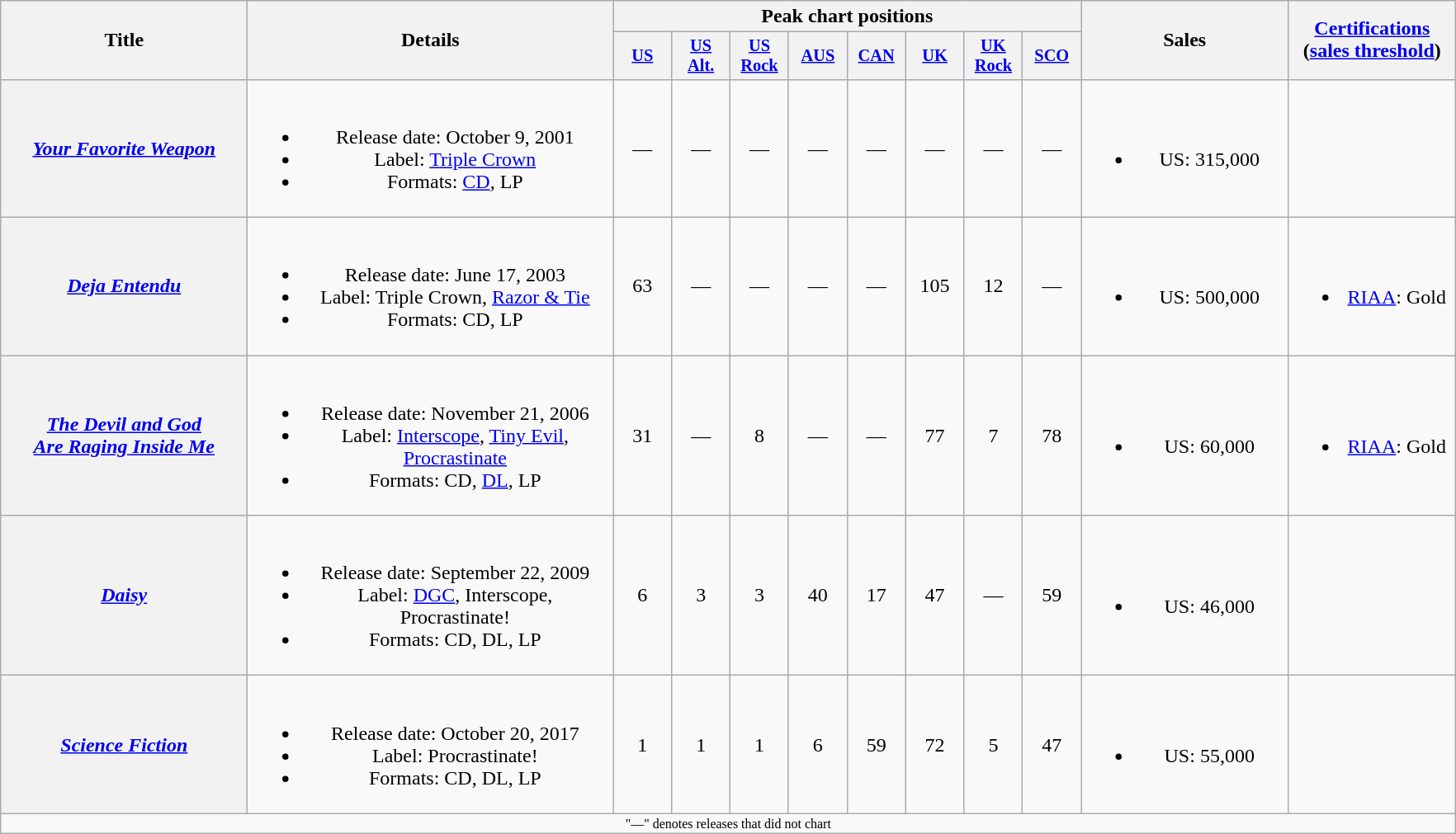<table class="wikitable plainrowheaders" style="text-align:center;">
<tr>
<th rowspan="2" style="width:12em;">Title</th>
<th rowspan="2" style="width:18em;">Details</th>
<th colspan="8">Peak chart positions</th>
<th scope="col" rowspan="2" style="width:10em;">Sales</th>
<th rowspan="2" style="width:8em;"><a href='#'>Certifications</a><br>(<a href='#'>sales threshold</a>)</th>
</tr>
<tr>
<th scope="col" style="width:3em;font-size:85%;"><a href='#'>US</a><br></th>
<th scope="col" style="width:3em;font-size:85%;"><a href='#'>US<br>Alt.</a><br></th>
<th scope="col" style="width:3em;font-size:85%;"><a href='#'>US<br>Rock</a><br></th>
<th scope="col" style="width:3em;font-size:85%;"><a href='#'>AUS</a><br></th>
<th scope="col" style="width:3em;font-size:85%;"><a href='#'>CAN</a><br></th>
<th scope="col" style="width:3em;font-size:85%;"><a href='#'>UK</a><br></th>
<th scope="col" style="width:3em;font-size:85%;"><a href='#'>UK<br>Rock</a><br></th>
<th scope="col" style="width:3em;font-size:85%;"><a href='#'>SCO</a><br></th>
</tr>
<tr>
<th scope="row"><em><a href='#'>Your Favorite Weapon</a></em></th>
<td><br><ul><li>Release date: October 9, 2001</li><li>Label: <a href='#'>Triple Crown</a></li><li>Formats: <a href='#'>CD</a>, LP</li></ul></td>
<td>—</td>
<td>—</td>
<td>—</td>
<td>—</td>
<td>—</td>
<td>—</td>
<td>—</td>
<td>—</td>
<td><br><ul><li>US: 315,000</li></ul></td>
<td></td>
</tr>
<tr>
<th scope="row"><em><a href='#'>Deja Entendu</a></em></th>
<td><br><ul><li>Release date: June 17, 2003</li><li>Label: Triple Crown, <a href='#'>Razor & Tie</a></li><li>Formats: CD, LP</li></ul></td>
<td>63</td>
<td>—</td>
<td>—</td>
<td>—</td>
<td>—</td>
<td>105</td>
<td>12</td>
<td>—</td>
<td><br><ul><li>US: 500,000</li></ul></td>
<td><br><ul><li><a href='#'>RIAA</a>: Gold</li></ul></td>
</tr>
<tr>
<th scope="row"><em><a href='#'>The Devil and God<br>Are Raging Inside Me</a></em></th>
<td><br><ul><li>Release date: November 21, 2006</li><li>Label: <a href='#'>Interscope</a>, <a href='#'>Tiny Evil</a>, <a href='#'>Procrastinate</a></li><li>Formats: CD, <a href='#'>DL</a>, LP</li></ul></td>
<td>31</td>
<td>—</td>
<td>8</td>
<td>—</td>
<td>—</td>
<td>77</td>
<td>7</td>
<td>78</td>
<td><br><ul><li>US: 60,000</li></ul></td>
<td><br><ul><li><a href='#'>RIAA</a>: Gold</li></ul></td>
</tr>
<tr>
<th scope="row"><em><a href='#'>Daisy</a></em></th>
<td><br><ul><li>Release date: September 22, 2009</li><li>Label: <a href='#'>DGC</a>, Interscope, Procrastinate!</li><li>Formats: CD, DL, LP</li></ul></td>
<td>6</td>
<td>3</td>
<td>3</td>
<td>40</td>
<td>17</td>
<td>47</td>
<td>—</td>
<td>59</td>
<td><br><ul><li>US: 46,000</li></ul></td>
<td></td>
</tr>
<tr>
<th scope="row"><em><a href='#'>Science Fiction</a></em></th>
<td><br><ul><li>Release date: October 20, 2017</li><li>Label: Procrastinate!</li><li>Formats: CD, DL, LP</li></ul></td>
<td>1</td>
<td>1</td>
<td>1</td>
<td>6</td>
<td>59</td>
<td>72</td>
<td>5</td>
<td>47</td>
<td><br><ul><li>US: 55,000</li></ul></td>
<td></td>
</tr>
<tr>
<td colspan="12" style="font-size:8pt">"—" denotes releases that did not chart</td>
</tr>
</table>
